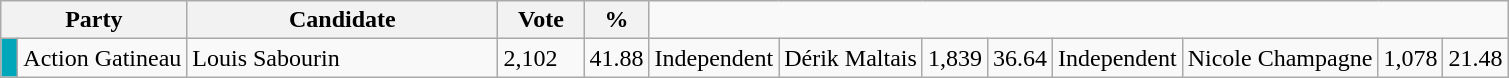<table class="wikitable">
<tr>
<th bgcolor="#DDDDFF" width="100px" colspan="2">Party</th>
<th bgcolor="#DDDDFF" width="200px">Candidate</th>
<th bgcolor="#DDDDFF" width="50px">Vote</th>
<th bgcolor="#DDDDFF" width="30px">%</th>
</tr>
<tr>
<td bgcolor=#00a7ba> </td>
<td>Action Gatineau</td>
<td>Louis Sabourin</td>
<td>2,102</td>
<td>41.88<br></td>
<td>Independent</td>
<td>Dérik Maltais</td>
<td>1,839</td>
<td>36.64<br></td>
<td>Independent</td>
<td>Nicole Champagne</td>
<td>1,078</td>
<td>21.48</td>
</tr>
</table>
